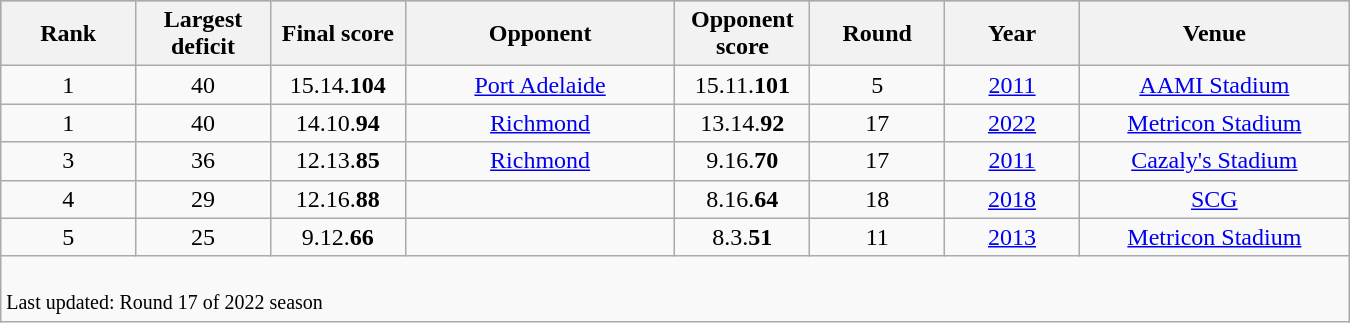<table class="wikitable sortable" style="width:900px;">
<tr style="background:#bdb76b;">
<th width=10%>Rank</th>
<th width=10%>Largest deficit</th>
<th width=10%>Final score</th>
<th width=20%>Opponent</th>
<th width=10%>Opponent score</th>
<th width=10%>Round</th>
<th width=10%>Year</th>
<th width=20%>Venue</th>
</tr>
<tr>
<td align=center>1</td>
<td align=center>40</td>
<td align=center>15.14.<strong>104</strong></td>
<td align=center><a href='#'>Port Adelaide</a></td>
<td align=center>15.11.<strong>101</strong></td>
<td align=center>5</td>
<td align=center><a href='#'>2011</a></td>
<td align=center><a href='#'>AAMI Stadium</a></td>
</tr>
<tr>
<td align=center>1</td>
<td align=center>40</td>
<td align=center>14.10.<strong>94</strong></td>
<td align=center><a href='#'>Richmond</a></td>
<td align=center>13.14.<strong>92</strong></td>
<td align=center>17</td>
<td align=center><a href='#'>2022</a></td>
<td align=center><a href='#'>Metricon Stadium</a></td>
</tr>
<tr>
<td align=center>3</td>
<td align=center>36</td>
<td align=center>12.13.<strong>85</strong></td>
<td align=center><a href='#'>Richmond</a></td>
<td align=center>9.16.<strong>70</strong></td>
<td align=center>17</td>
<td align=center><a href='#'>2011</a></td>
<td align=center><a href='#'>Cazaly's Stadium</a></td>
</tr>
<tr>
<td align=center>4</td>
<td align=center>29</td>
<td align=center>12.16.<strong>88</strong></td>
<td align=center></td>
<td align=center>8.16.<strong>64</strong></td>
<td align=center>18</td>
<td align=center><a href='#'>2018</a></td>
<td align=center><a href='#'>SCG</a></td>
</tr>
<tr>
<td align=center>5</td>
<td align=center>25</td>
<td align=center>9.12.<strong>66</strong></td>
<td align=center></td>
<td align=center>8.3.<strong>51</strong></td>
<td align=center>11</td>
<td align=center><a href='#'>2013</a></td>
<td align=center><a href='#'>Metricon Stadium</a></td>
</tr>
<tr class="sortbottom">
<td colspan=9><br><small>Last updated: Round 17 of 2022 season</small></td>
</tr>
</table>
